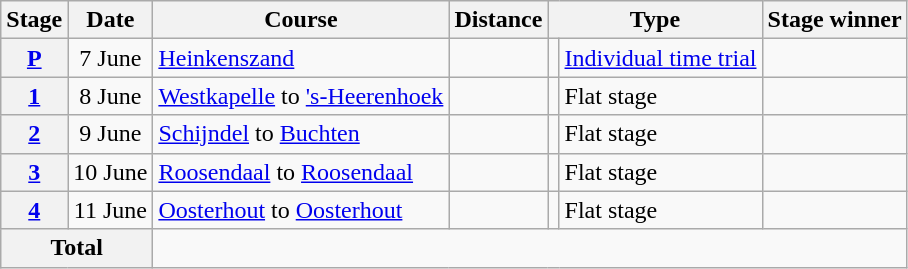<table class="wikitable">
<tr>
<th scope="col">Stage</th>
<th scope="col">Date</th>
<th scope="col">Course</th>
<th scope="col">Distance</th>
<th scope="col" colspan="2">Type</th>
<th scope="col">Stage winner</th>
</tr>
<tr>
<th scope="row" style="text-align:center;"><a href='#'>P</a></th>
<td style="text-align:center;">7 June</td>
<td><a href='#'>Heinkenszand</a></td>
<td style="text-align:center;"></td>
<td></td>
<td><a href='#'>Individual time trial</a></td>
<td></td>
</tr>
<tr>
<th scope="row" style="text-align:center;"><a href='#'>1</a></th>
<td style="text-align:center;">8 June</td>
<td><a href='#'>Westkapelle</a> to <a href='#'>'s-Heerenhoek</a></td>
<td style="text-align:center;"></td>
<td></td>
<td>Flat stage</td>
<td></td>
</tr>
<tr>
<th scope="row" style="text-align:center;"><a href='#'>2</a></th>
<td style="text-align:center;">9 June</td>
<td><a href='#'>Schijndel</a> to <a href='#'>Buchten</a></td>
<td style="text-align:center;"></td>
<td></td>
<td>Flat stage</td>
<td></td>
</tr>
<tr>
<th scope="row" style="text-align:center;"><a href='#'>3</a></th>
<td style="text-align:center;">10 June</td>
<td><a href='#'>Roosendaal</a> to <a href='#'>Roosendaal</a></td>
<td style="text-align:center;"></td>
<td></td>
<td>Flat stage</td>
<td></td>
</tr>
<tr>
<th scope="row" style="text-align:center;"><a href='#'>4</a></th>
<td style="text-align:center;">11 June</td>
<td><a href='#'>Oosterhout</a> to <a href='#'>Oosterhout</a></td>
<td style="text-align:center;"></td>
<td></td>
<td>Flat stage</td>
<td></td>
</tr>
<tr>
<th colspan="2">Total</th>
<td colspan="5" style="text-align:center;"></td>
</tr>
</table>
